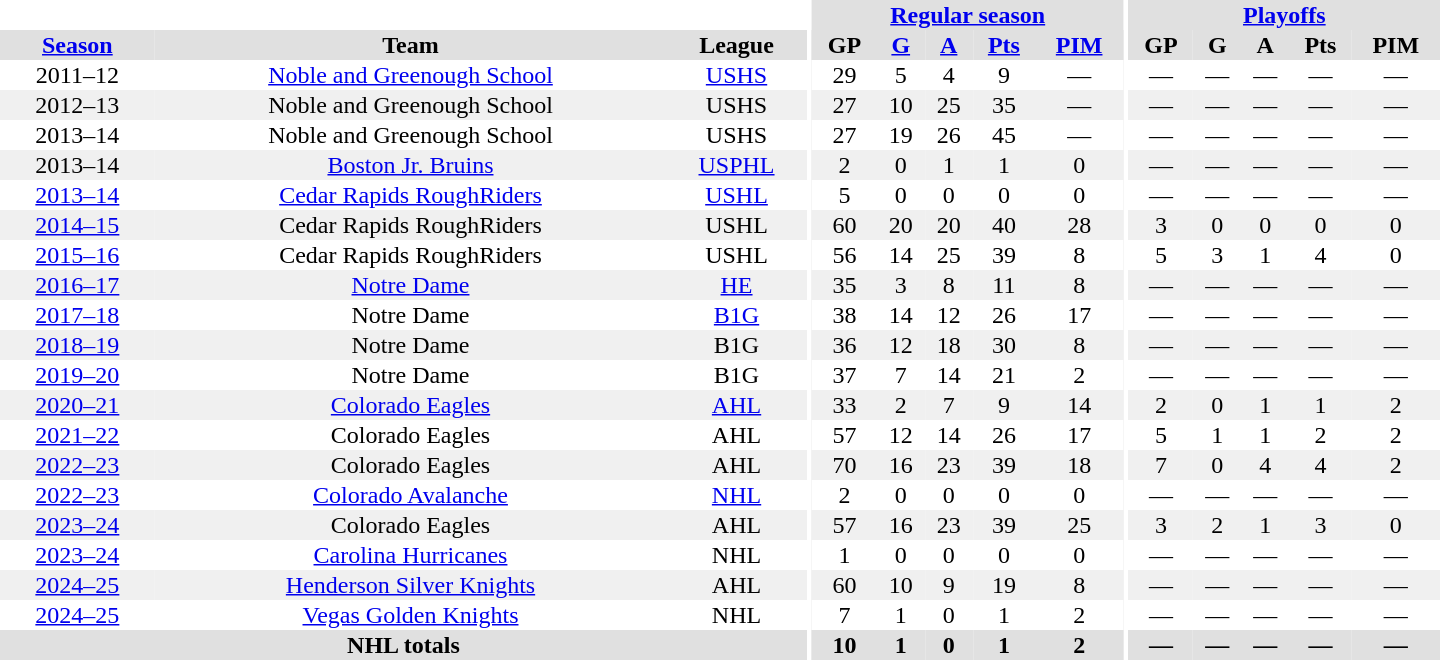<table border="0" cellpadding="1" cellspacing="0" style="text-align:center; width:60em">
<tr bgcolor="#e0e0e0">
<th colspan="3" bgcolor="#ffffff"></th>
<th rowspan="99" bgcolor="#ffffff"></th>
<th colspan="5"><a href='#'>Regular season</a></th>
<th rowspan="99" bgcolor="#ffffff"></th>
<th colspan="5"><a href='#'>Playoffs</a></th>
</tr>
<tr bgcolor="#e0e0e0">
<th><a href='#'>Season</a></th>
<th>Team</th>
<th>League</th>
<th>GP</th>
<th><a href='#'>G</a></th>
<th><a href='#'>A</a></th>
<th><a href='#'>Pts</a></th>
<th><a href='#'>PIM</a></th>
<th>GP</th>
<th>G</th>
<th>A</th>
<th>Pts</th>
<th>PIM</th>
</tr>
<tr>
<td>2011–12</td>
<td><a href='#'>Noble and Greenough School</a></td>
<td><a href='#'>USHS</a></td>
<td>29</td>
<td>5</td>
<td>4</td>
<td>9</td>
<td>—</td>
<td>—</td>
<td>—</td>
<td>—</td>
<td>—</td>
<td>—</td>
</tr>
<tr bgcolor="#f0f0f0">
<td>2012–13</td>
<td>Noble and Greenough School</td>
<td>USHS</td>
<td>27</td>
<td>10</td>
<td>25</td>
<td>35</td>
<td>—</td>
<td>—</td>
<td>—</td>
<td>—</td>
<td>—</td>
<td>—</td>
</tr>
<tr>
<td>2013–14</td>
<td>Noble and Greenough School</td>
<td>USHS</td>
<td>27</td>
<td>19</td>
<td>26</td>
<td>45</td>
<td>—</td>
<td>—</td>
<td>—</td>
<td>—</td>
<td>—</td>
<td>—</td>
</tr>
<tr bgcolor="#f0f0f0">
<td>2013–14</td>
<td><a href='#'>Boston Jr. Bruins</a></td>
<td><a href='#'>USPHL</a></td>
<td>2</td>
<td>0</td>
<td>1</td>
<td>1</td>
<td>0</td>
<td>—</td>
<td>—</td>
<td>—</td>
<td>—</td>
<td>—</td>
</tr>
<tr>
<td><a href='#'>2013–14</a></td>
<td><a href='#'>Cedar Rapids RoughRiders</a></td>
<td><a href='#'>USHL</a></td>
<td>5</td>
<td>0</td>
<td>0</td>
<td>0</td>
<td>0</td>
<td>—</td>
<td>—</td>
<td>—</td>
<td>—</td>
<td>—</td>
</tr>
<tr bgcolor="#f0f0f0">
<td><a href='#'>2014–15</a></td>
<td>Cedar Rapids RoughRiders</td>
<td>USHL</td>
<td>60</td>
<td>20</td>
<td>20</td>
<td>40</td>
<td>28</td>
<td>3</td>
<td>0</td>
<td>0</td>
<td>0</td>
<td>0</td>
</tr>
<tr>
<td><a href='#'>2015–16</a></td>
<td>Cedar Rapids RoughRiders</td>
<td>USHL</td>
<td>56</td>
<td>14</td>
<td>25</td>
<td>39</td>
<td>8</td>
<td>5</td>
<td>3</td>
<td>1</td>
<td>4</td>
<td>0</td>
</tr>
<tr bgcolor="#f0f0f0">
<td><a href='#'>2016–17</a></td>
<td><a href='#'>Notre Dame</a></td>
<td><a href='#'>HE</a></td>
<td>35</td>
<td>3</td>
<td>8</td>
<td>11</td>
<td>8</td>
<td>—</td>
<td>—</td>
<td>—</td>
<td>—</td>
<td>—</td>
</tr>
<tr>
<td><a href='#'>2017–18</a></td>
<td>Notre Dame</td>
<td><a href='#'>B1G</a></td>
<td>38</td>
<td>14</td>
<td>12</td>
<td>26</td>
<td>17</td>
<td>—</td>
<td>—</td>
<td>—</td>
<td>—</td>
<td>—</td>
</tr>
<tr bgcolor="#f0f0f0">
<td><a href='#'>2018–19</a></td>
<td>Notre Dame</td>
<td>B1G</td>
<td>36</td>
<td>12</td>
<td>18</td>
<td>30</td>
<td>8</td>
<td>—</td>
<td>—</td>
<td>—</td>
<td>—</td>
<td>—</td>
</tr>
<tr>
<td><a href='#'>2019–20</a></td>
<td>Notre Dame</td>
<td>B1G</td>
<td>37</td>
<td>7</td>
<td>14</td>
<td>21</td>
<td>2</td>
<td>—</td>
<td>—</td>
<td>—</td>
<td>—</td>
<td>—</td>
</tr>
<tr bgcolor="#f0f0f0">
<td><a href='#'>2020–21</a></td>
<td><a href='#'>Colorado Eagles</a></td>
<td><a href='#'>AHL</a></td>
<td>33</td>
<td>2</td>
<td>7</td>
<td>9</td>
<td>14</td>
<td>2</td>
<td>0</td>
<td>1</td>
<td>1</td>
<td>2</td>
</tr>
<tr>
<td><a href='#'>2021–22</a></td>
<td>Colorado Eagles</td>
<td>AHL</td>
<td>57</td>
<td>12</td>
<td>14</td>
<td>26</td>
<td>17</td>
<td>5</td>
<td>1</td>
<td>1</td>
<td>2</td>
<td>2</td>
</tr>
<tr bgcolor="#f0f0f0">
<td><a href='#'>2022–23</a></td>
<td>Colorado Eagles</td>
<td>AHL</td>
<td>70</td>
<td>16</td>
<td>23</td>
<td>39</td>
<td>18</td>
<td>7</td>
<td>0</td>
<td>4</td>
<td>4</td>
<td>2</td>
</tr>
<tr>
<td><a href='#'>2022–23</a></td>
<td><a href='#'>Colorado Avalanche</a></td>
<td><a href='#'>NHL</a></td>
<td>2</td>
<td>0</td>
<td>0</td>
<td>0</td>
<td>0</td>
<td>—</td>
<td>—</td>
<td>—</td>
<td>—</td>
<td>—</td>
</tr>
<tr bgcolor="#f0f0f0">
<td><a href='#'>2023–24</a></td>
<td>Colorado Eagles</td>
<td>AHL</td>
<td>57</td>
<td>16</td>
<td>23</td>
<td>39</td>
<td>25</td>
<td>3</td>
<td>2</td>
<td>1</td>
<td>3</td>
<td>0</td>
</tr>
<tr>
<td><a href='#'>2023–24</a></td>
<td><a href='#'>Carolina Hurricanes</a></td>
<td>NHL</td>
<td>1</td>
<td>0</td>
<td>0</td>
<td>0</td>
<td>0</td>
<td>—</td>
<td>—</td>
<td>—</td>
<td>—</td>
<td>—</td>
</tr>
<tr bgcolor="#f0f0f0">
<td><a href='#'>2024–25</a></td>
<td><a href='#'>Henderson Silver Knights</a></td>
<td>AHL</td>
<td>60</td>
<td>10</td>
<td>9</td>
<td>19</td>
<td>8</td>
<td>—</td>
<td>—</td>
<td>—</td>
<td>—</td>
<td>—</td>
</tr>
<tr>
<td><a href='#'>2024–25</a></td>
<td><a href='#'>Vegas Golden Knights</a></td>
<td>NHL</td>
<td>7</td>
<td>1</td>
<td>0</td>
<td>1</td>
<td>2</td>
<td>—</td>
<td>—</td>
<td>—</td>
<td>—</td>
<td>—</td>
</tr>
<tr bgcolor="#e0e0e0">
<th colspan="3">NHL totals</th>
<th>10</th>
<th>1</th>
<th>0</th>
<th>1</th>
<th>2</th>
<th>—</th>
<th>—</th>
<th>—</th>
<th>—</th>
<th>—</th>
</tr>
</table>
